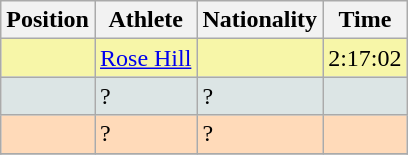<table class="wikitable sortable">
<tr>
<th>Position</th>
<th>Athlete</th>
<th>Nationality</th>
<th>Time</th>
</tr>
<tr bgcolor="#F7F6A8">
<td align=center></td>
<td><a href='#'>Rose Hill</a></td>
<td></td>
<td>2:17:02</td>
</tr>
<tr bgcolor="#DCE5E5">
<td align=center></td>
<td>?</td>
<td>?</td>
<td></td>
</tr>
<tr bgcolor="#FFDAB9">
<td align=center></td>
<td>?</td>
<td>?</td>
<td></td>
</tr>
<tr>
</tr>
</table>
